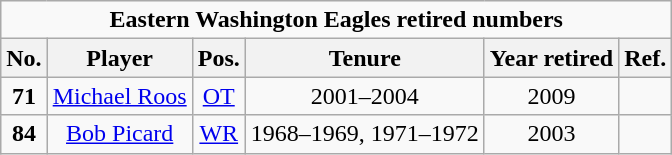<table class="wikitable" style="text-align:center">
<tr>
<td colspan=6 style=><strong>Eastern Washington Eagles retired numbers</strong></td>
</tr>
<tr>
<th style=>No.</th>
<th style=>Player</th>
<th style=>Pos.</th>
<th style=>Tenure</th>
<th style=>Year retired</th>
<th style=>Ref.</th>
</tr>
<tr>
<td><strong>71</strong></td>
<td><a href='#'>Michael Roos</a></td>
<td><a href='#'>OT</a></td>
<td>2001–2004</td>
<td>2009</td>
<td></td>
</tr>
<tr>
<td><strong>84</strong></td>
<td><a href='#'>Bob Picard</a></td>
<td><a href='#'>WR</a></td>
<td>1968–1969, 1971–1972</td>
<td>2003</td>
<td></td>
</tr>
</table>
